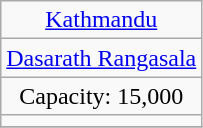<table class="wikitable" style="text-align:center">
<tr>
<td><a href='#'>Kathmandu</a></td>
</tr>
<tr>
<td><a href='#'>Dasarath Rangasala</a></td>
</tr>
<tr>
<td>Capacity: 15,000</td>
</tr>
<tr>
<td></td>
</tr>
<tr>
</tr>
</table>
